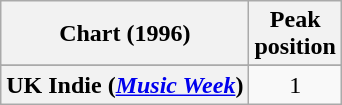<table class="wikitable sortable plainrowheaders" style="text-align:center">
<tr>
<th scope="col">Chart (1996)</th>
<th scope="col">Peak<br>position</th>
</tr>
<tr>
</tr>
<tr>
</tr>
<tr>
</tr>
<tr>
</tr>
<tr>
</tr>
<tr>
<th scope="row">UK Indie (<em><a href='#'>Music Week</a></em>)</th>
<td align=center>1</td>
</tr>
</table>
